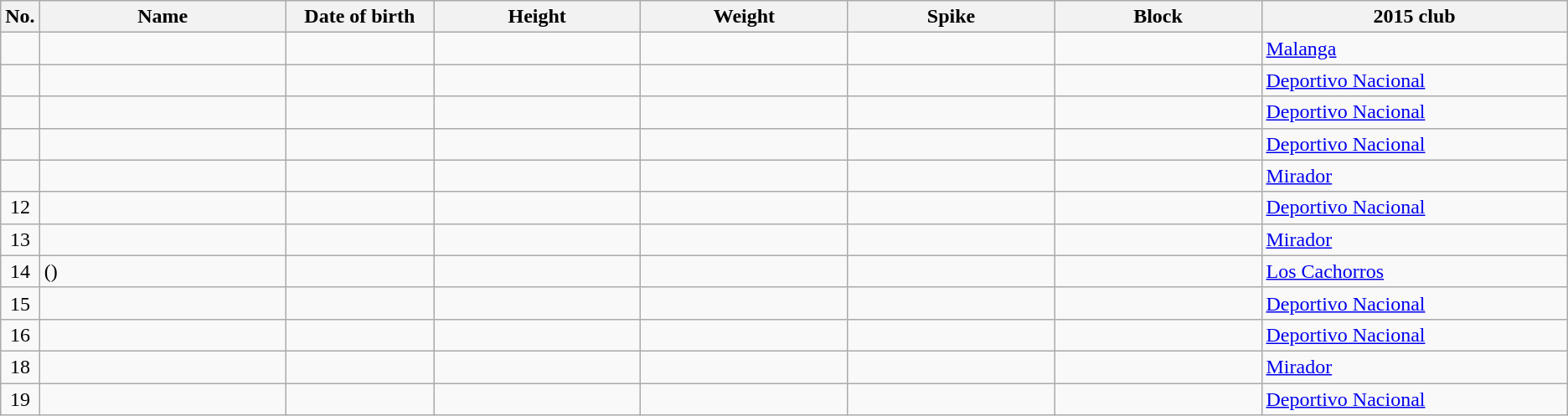<table class="wikitable sortable" style="text-align:center;">
<tr>
<th>No.</th>
<th style="width:12em">Name</th>
<th style="width:7em">Date of birth</th>
<th style="width:10em">Height</th>
<th style="width:10em">Weight</th>
<th style="width:10em">Spike</th>
<th style="width:10em">Block</th>
<th style="width:15em">2015 club</th>
</tr>
<tr>
<td></td>
<td align=left></td>
<td align=right></td>
<td></td>
<td></td>
<td></td>
<td></td>
<td align=left> <a href='#'>Malanga</a></td>
</tr>
<tr>
<td></td>
<td align=left></td>
<td align=right></td>
<td></td>
<td></td>
<td></td>
<td></td>
<td align=left> <a href='#'>Deportivo Nacional</a></td>
</tr>
<tr>
<td></td>
<td align=left></td>
<td align=right></td>
<td></td>
<td></td>
<td></td>
<td></td>
<td align=left> <a href='#'>Deportivo Nacional</a></td>
</tr>
<tr>
<td></td>
<td align=left></td>
<td align=right></td>
<td></td>
<td></td>
<td></td>
<td></td>
<td align=left> <a href='#'>Deportivo Nacional</a></td>
</tr>
<tr>
<td></td>
<td align=left></td>
<td align=right></td>
<td></td>
<td></td>
<td></td>
<td></td>
<td align=left> <a href='#'>Mirador</a></td>
</tr>
<tr>
<td>12</td>
<td align=left></td>
<td align=right></td>
<td></td>
<td></td>
<td></td>
<td></td>
<td align=left> <a href='#'>Deportivo Nacional</a></td>
</tr>
<tr>
<td>13</td>
<td align=left></td>
<td align=right></td>
<td></td>
<td></td>
<td></td>
<td></td>
<td align=left> <a href='#'>Mirador</a></td>
</tr>
<tr>
<td>14</td>
<td align=left> ()</td>
<td align=right></td>
<td></td>
<td></td>
<td></td>
<td></td>
<td align=left> <a href='#'>Los Cachorros</a></td>
</tr>
<tr>
<td>15</td>
<td align=left></td>
<td align=right></td>
<td></td>
<td></td>
<td></td>
<td></td>
<td align=left> <a href='#'>Deportivo Nacional</a></td>
</tr>
<tr>
<td>16</td>
<td align=left></td>
<td align=right></td>
<td></td>
<td></td>
<td></td>
<td></td>
<td align=left> <a href='#'>Deportivo Nacional</a></td>
</tr>
<tr>
<td>18</td>
<td align=left></td>
<td align=right></td>
<td></td>
<td></td>
<td></td>
<td></td>
<td align=left> <a href='#'>Mirador</a></td>
</tr>
<tr>
<td>19</td>
<td align=left></td>
<td align=right></td>
<td></td>
<td></td>
<td></td>
<td></td>
<td align=left> <a href='#'>Deportivo Nacional</a></td>
</tr>
</table>
